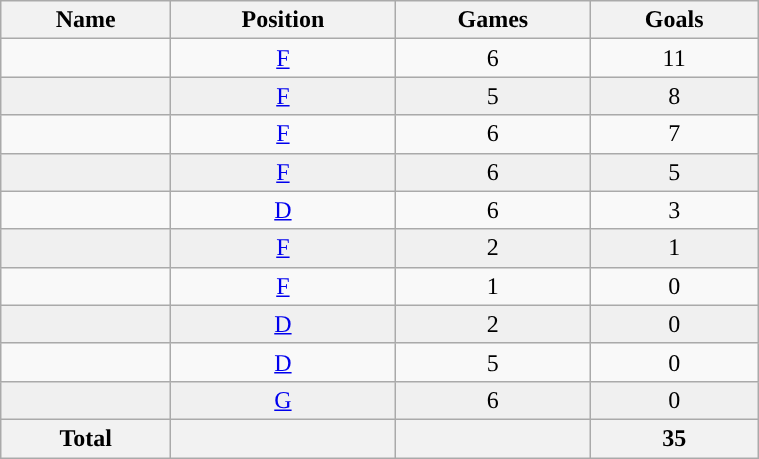<table class="wikitable sortable" width ="40%">
<tr align="center">
<th><strong>Name</strong></th>
<th><strong>Position</strong></th>
<th><strong>Games</strong></th>
<th><strong>Goals</strong></th>
</tr>
<tr align="center" bgcolor="">
<td></td>
<td><a href='#'>F</a></td>
<td>6</td>
<td>11</td>
</tr>
<tr align="center" bgcolor="f0f0f0">
<td></td>
<td><a href='#'>F</a></td>
<td>5</td>
<td>8</td>
</tr>
<tr align="center" bgcolor="">
<td></td>
<td><a href='#'>F</a></td>
<td>6</td>
<td>7</td>
</tr>
<tr align="center" bgcolor="f0f0f0">
<td></td>
<td><a href='#'>F</a></td>
<td>6</td>
<td>5</td>
</tr>
<tr align="center" bgcolor="">
<td></td>
<td><a href='#'>D</a></td>
<td>6</td>
<td>3</td>
</tr>
<tr align="center" bgcolor="f0f0f0">
<td></td>
<td><a href='#'>F</a></td>
<td>2</td>
<td>1</td>
</tr>
<tr align="center" bgcolor="">
<td></td>
<td><a href='#'>F</a></td>
<td>1</td>
<td>0</td>
</tr>
<tr align="center" bgcolor="f0f0f0">
<td></td>
<td><a href='#'>D</a></td>
<td>2</td>
<td>0</td>
</tr>
<tr align="center" bgcolor="">
<td></td>
<td><a href='#'>D</a></td>
<td>5</td>
<td>0</td>
</tr>
<tr align="center" bgcolor="f0f0f0">
<td></td>
<td><a href='#'>G</a></td>
<td>6</td>
<td>0</td>
</tr>
<tr>
<th>Total</th>
<th></th>
<th></th>
<th>35</th>
</tr>
</table>
